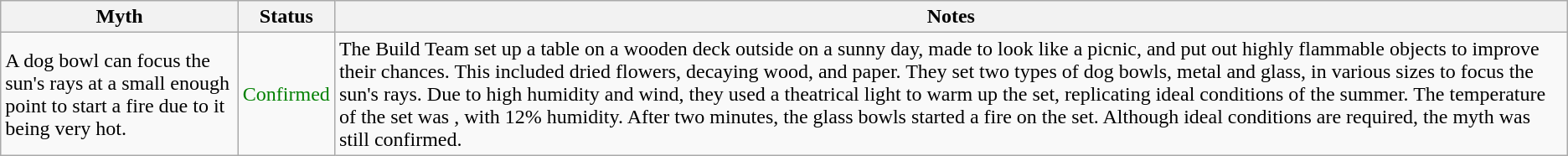<table class="wikitable plainrowheaders">
<tr>
<th scope"col">Myth</th>
<th scope"col">Status</th>
<th scope"col">Notes</th>
</tr>
<tr>
<td scope"row">A dog bowl can focus the sun's rays at a small enough point to start a fire due to it being very hot.</td>
<td style="color:green">Confirmed</td>
<td>The Build Team set up a table on a wooden deck outside on a sunny day, made to look like a picnic, and put out highly flammable objects to improve their chances. This included dried flowers, decaying wood, and paper. They set two types of dog bowls, metal and glass, in various sizes to focus the sun's rays. Due to high humidity and wind, they used a theatrical light to warm up the set, replicating ideal conditions of the summer. The temperature of the set was , with 12% humidity. After two minutes, the glass bowls started a fire on the set. Although ideal conditions are required, the myth was still confirmed.</td>
</tr>
</table>
